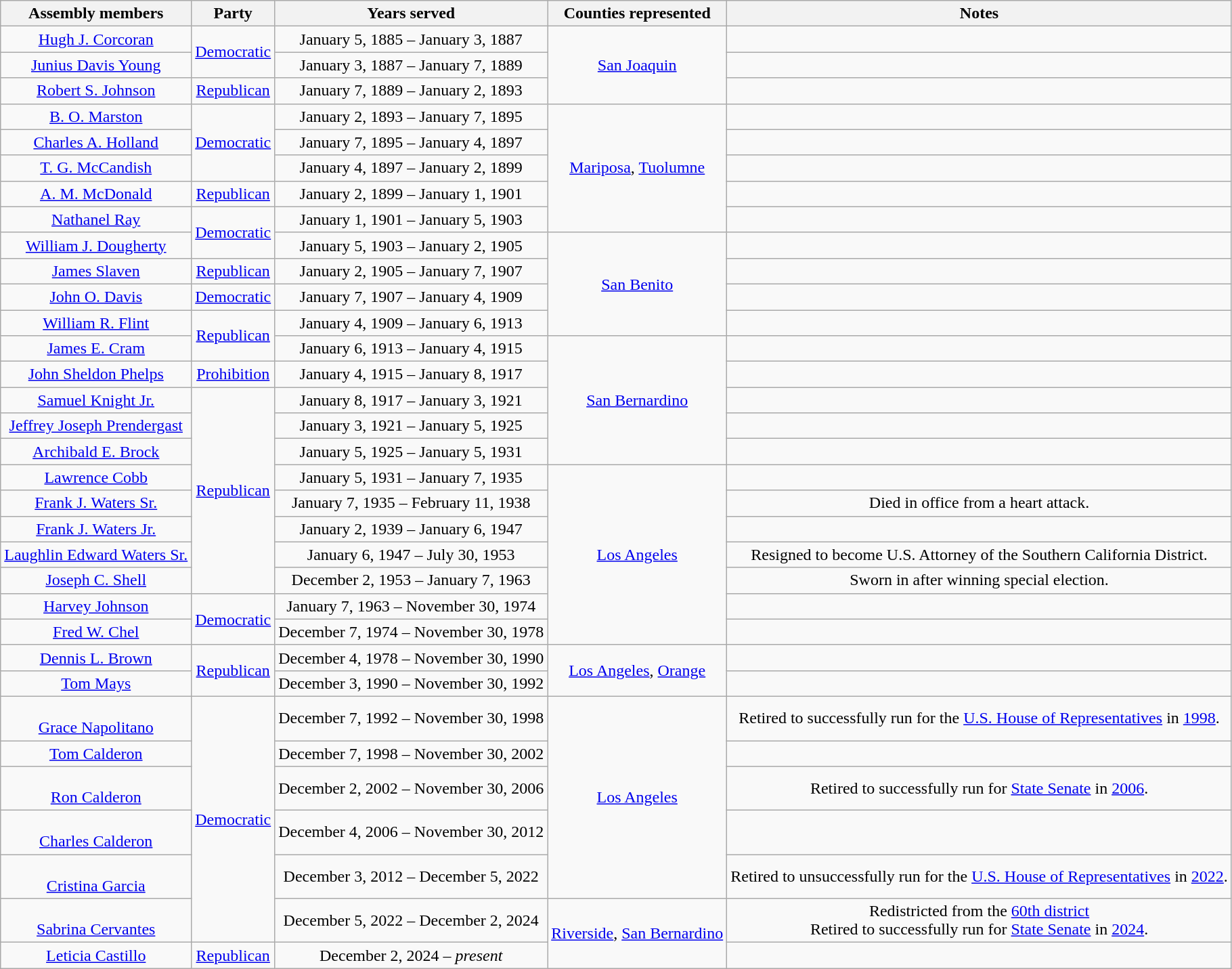<table class=wikitable style="text-align:center">
<tr>
<th>Assembly members</th>
<th>Party</th>
<th>Years served</th>
<th>Counties represented</th>
<th>Notes</th>
</tr>
<tr>
<td><a href='#'>Hugh J. Corcoran</a></td>
<td rowspan=2 ><a href='#'>Democratic</a></td>
<td>January 5, 1885 – January 3, 1887</td>
<td rowspan=3><a href='#'>San Joaquin</a></td>
<td></td>
</tr>
<tr>
<td><a href='#'>Junius Davis Young</a></td>
<td>January 3, 1887 – January 7, 1889</td>
<td></td>
</tr>
<tr>
<td><a href='#'>Robert S. Johnson</a></td>
<td><a href='#'>Republican</a></td>
<td>January 7, 1889 – January 2, 1893</td>
<td></td>
</tr>
<tr>
<td><a href='#'>B. O. Marston</a></td>
<td rowspan=3 ><a href='#'>Democratic</a></td>
<td>January 2, 1893 – January 7, 1895</td>
<td rowspan=5><a href='#'>Mariposa</a>, <a href='#'>Tuolumne</a></td>
<td></td>
</tr>
<tr>
<td><a href='#'>Charles A. Holland</a></td>
<td>January 7, 1895 – January 4, 1897</td>
<td></td>
</tr>
<tr>
<td><a href='#'>T. G. McCandish</a></td>
<td>January 4, 1897 – January 2, 1899</td>
<td></td>
</tr>
<tr>
<td><a href='#'>A. M. McDonald</a></td>
<td><a href='#'>Republican</a></td>
<td>January 2, 1899 – January 1, 1901</td>
<td></td>
</tr>
<tr>
<td><a href='#'>Nathanel Ray</a></td>
<td rowspan=2 ><a href='#'>Democratic</a></td>
<td>January 1, 1901 – January 5, 1903</td>
<td></td>
</tr>
<tr>
<td><a href='#'>William J. Dougherty</a></td>
<td>January 5, 1903 – January 2, 1905</td>
<td rowspan=4><a href='#'>San Benito</a></td>
<td></td>
</tr>
<tr>
<td><a href='#'>James Slaven</a></td>
<td><a href='#'>Republican</a></td>
<td>January 2, 1905 – January 7, 1907</td>
<td></td>
</tr>
<tr>
<td><a href='#'>John O. Davis</a></td>
<td><a href='#'>Democratic</a></td>
<td>January 7, 1907 – January 4, 1909</td>
<td></td>
</tr>
<tr>
<td><a href='#'>William R. Flint</a></td>
<td rowspan=2 ><a href='#'>Republican</a></td>
<td>January 4, 1909 – January 6, 1913</td>
<td></td>
</tr>
<tr>
<td><a href='#'>James E. Cram</a></td>
<td>January 6, 1913 – January 4, 1915</td>
<td rowspan=5><a href='#'>San Bernardino</a></td>
<td></td>
</tr>
<tr>
<td><a href='#'>John Sheldon Phelps</a></td>
<td><a href='#'>Prohibition</a></td>
<td>January 4, 1915 – January 8, 1917</td>
<td></td>
</tr>
<tr>
<td><a href='#'>Samuel Knight Jr.</a></td>
<td rowspan=8 ><a href='#'>Republican</a></td>
<td>January 8, 1917 – January 3, 1921</td>
<td></td>
</tr>
<tr>
<td><a href='#'>Jeffrey Joseph Prendergast</a></td>
<td>January 3, 1921 – January 5, 1925</td>
<td></td>
</tr>
<tr>
<td><a href='#'>Archibald E. Brock</a></td>
<td>January 5, 1925 – January 5, 1931</td>
<td></td>
</tr>
<tr>
<td><a href='#'>Lawrence Cobb</a></td>
<td>January 5, 1931 – January 7, 1935</td>
<td rowspan=8><a href='#'>Los Angeles</a></td>
<td></td>
</tr>
<tr>
<td><a href='#'>Frank J. Waters Sr.</a></td>
<td>January 7, 1935 – February 11, 1938</td>
<td>Died in office from a heart attack.</td>
</tr>
<tr>
<td><a href='#'>Frank J. Waters Jr.</a></td>
<td>January 2, 1939 – January 6, 1947</td>
<td></td>
</tr>
<tr>
<td><a href='#'>Laughlin Edward Waters Sr.</a></td>
<td>January 6, 1947 – July 30, 1953</td>
<td>Resigned to become U.S. Attorney of the Southern California District.</td>
</tr>
<tr>
<td><a href='#'>Joseph C. Shell</a></td>
<td>December 2, 1953 – January 7, 1963</td>
<td>Sworn in after winning special election.</td>
</tr>
<tr>
<td><a href='#'>Harvey Johnson</a></td>
<td rowspan=2 ><a href='#'>Democratic</a></td>
<td>January 7, 1963 – November 30, 1974</td>
<td></td>
</tr>
<tr>
<td><a href='#'>Fred W. Chel</a></td>
<td>December 7, 1974 – November 30, 1978</td>
<td></td>
</tr>
<tr>
<td rowspan=2><a href='#'>Dennis L. Brown</a></td>
<td rowspan=3 ><a href='#'>Republican</a></td>
<td rowspan=2>December 4, 1978 – November 30, 1990</td>
<td rowspan=2></td>
</tr>
<tr>
<td rowspan=2><a href='#'>Los Angeles</a>, <a href='#'>Orange</a></td>
</tr>
<tr>
<td><a href='#'>Tom Mays</a></td>
<td>December 3, 1990 – November 30, 1992</td>
<td></td>
</tr>
<tr>
<td><br><a href='#'>Grace Napolitano</a></td>
<td rowspan=6 ><a href='#'>Democratic</a></td>
<td>December 7, 1992 – November 30, 1998</td>
<td rowspan=5><a href='#'>Los Angeles</a></td>
<td>Retired to successfully run for the <a href='#'>U.S. House of Representatives</a> in <a href='#'>1998</a>.</td>
</tr>
<tr>
<td><a href='#'>Tom Calderon</a></td>
<td>December 7, 1998 – November 30, 2002</td>
<td></td>
</tr>
<tr>
<td><br><a href='#'>Ron Calderon</a></td>
<td>December 2, 2002 – November 30, 2006</td>
<td>Retired to successfully run for <a href='#'>State Senate</a> in <a href='#'>2006</a>.</td>
</tr>
<tr>
<td><br><a href='#'>Charles Calderon</a></td>
<td>December 4, 2006 – November 30, 2012</td>
<td></td>
</tr>
<tr>
<td><br><a href='#'>Cristina Garcia</a></td>
<td>December 3, 2012 – December 5, 2022</td>
<td>Retired to unsuccessfully run for the <a href='#'>U.S. House of Representatives</a> in <a href='#'>2022</a>.</td>
</tr>
<tr>
<td><br><a href='#'>Sabrina Cervantes</a></td>
<td>December 5, 2022 – December 2, 2024</td>
<td rowspan=2><a href='#'>Riverside</a>, <a href='#'>San Bernardino</a></td>
<td>Redistricted from the <a href='#'>60th district</a><br>Retired to successfully run for <a href='#'>State Senate</a> in <a href='#'>2024</a>.</td>
</tr>
<tr>
<td><a href='#'>Leticia Castillo</a></td>
<td><a href='#'>Republican</a></td>
<td>December 2, 2024 – <em>present</em></td>
<td></td>
</tr>
</table>
